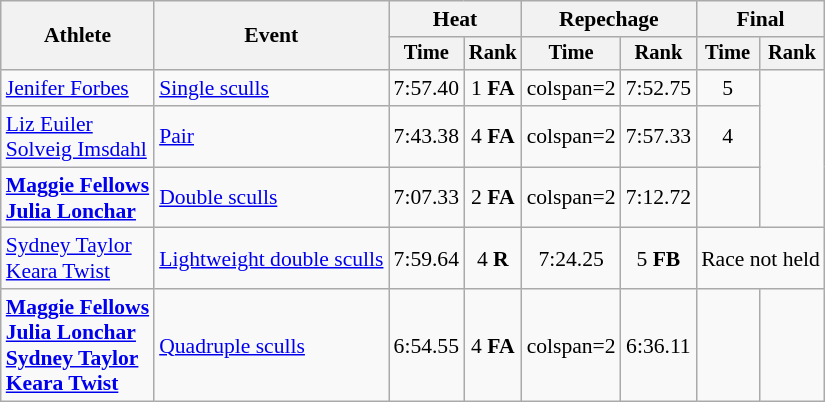<table class=wikitable style=font-size:90%;text-align:center>
<tr>
<th rowspan=2>Athlete</th>
<th rowspan=2>Event</th>
<th colspan=2>Heat</th>
<th colspan=2>Repechage</th>
<th colspan=2>Final</th>
</tr>
<tr style=font-size:95%>
<th>Time</th>
<th>Rank</th>
<th>Time</th>
<th>Rank</th>
<th>Time</th>
<th>Rank</th>
</tr>
<tr>
<td align=left><a href='#'>Jenifer Forbes</a></td>
<td align=left><a href='#'>Single sculls</a></td>
<td>7:57.40</td>
<td>1 <strong>FA</strong></td>
<td>colspan=2 </td>
<td>7:52.75</td>
<td>5</td>
</tr>
<tr>
<td align=left><a href='#'>Liz Euiler</a><br><a href='#'>Solveig Imsdahl</a></td>
<td align=left><a href='#'>Pair</a></td>
<td>7:43.38</td>
<td>4 <strong>FA</strong></td>
<td>colspan=2 </td>
<td>7:57.33</td>
<td>4</td>
</tr>
<tr>
<td align=left><strong><a href='#'>Maggie Fellows</a><br><a href='#'>Julia Lonchar</a></strong></td>
<td align=left><a href='#'>Double sculls</a></td>
<td>7:07.33</td>
<td>2 <strong>FA</strong></td>
<td>colspan=2 </td>
<td>7:12.72</td>
<td></td>
</tr>
<tr>
<td align=left><a href='#'>Sydney Taylor</a><br><a href='#'>Keara Twist</a></td>
<td align=left><a href='#'>Lightweight double sculls</a></td>
<td>7:59.64</td>
<td>4 <strong>R</strong></td>
<td>7:24.25</td>
<td>5 <strong>FB</strong></td>
<td colspan=2>Race not held</td>
</tr>
<tr>
<td align=left><strong><a href='#'>Maggie Fellows</a><br><a href='#'>Julia Lonchar</a><br><a href='#'>Sydney Taylor</a><br><a href='#'>Keara Twist</a></strong></td>
<td align=left><a href='#'>Quadruple sculls</a></td>
<td>6:54.55</td>
<td>4 <strong>FA</strong></td>
<td>colspan=2 </td>
<td>6:36.11</td>
<td></td>
</tr>
</table>
